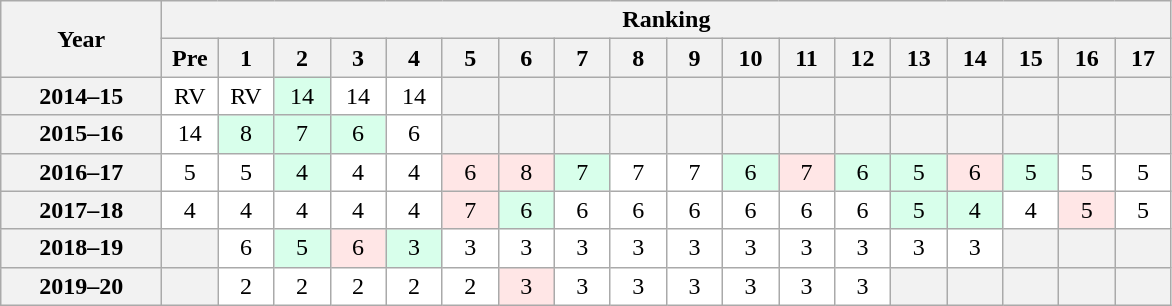<table class="wikitable" style="white-space:nowrap;">
<tr>
<th scope="col" width="100" rowspan="2">Year</th>
<th colspan="25">Ranking</th>
</tr>
<tr>
<th scope="col" width="30">Pre</th>
<th scope="col" width="30">1</th>
<th scope="col" width="30">2</th>
<th scope="col" width="30">3</th>
<th scope="col" width="30">4</th>
<th scope="col" width="30">5</th>
<th scope="col" width="30">6</th>
<th scope="col" width="30">7</th>
<th scope="col" width="30">8</th>
<th scope="col" width="30">9</th>
<th scope="col" width="30">10</th>
<th scope="col" width="30">11</th>
<th scope="col" width="30">12</th>
<th scope="col" width="30">13</th>
<th scope="col" width="30">14</th>
<th scope="col" width="30">15</th>
<th scope="col" width="30">16</th>
<th scope="col" width="30">17</th>
</tr>
<tr style="text-align:center;">
<th>2014–15</th>
<td bgcolor=FFFFFF>RV</td>
<td bgcolor=FFFFFF>RV</td>
<td bgcolor=D8FFEB>14</td>
<td bgcolor=FFFFFF>14</td>
<td bgcolor=FFFFFF>14</td>
<td bgcolor=F2F2F2></td>
<td bgcolor=F2F2F2></td>
<td bgcolor=F2F2F2></td>
<td bgcolor=F2F2F2></td>
<td bgcolor=F2F2F2></td>
<td bgcolor=F2F2F2></td>
<td bgcolor=F2F2F2></td>
<td bgcolor=F2F2F2></td>
<td bgcolor=F2F2F2></td>
<td bgcolor=F2F2F2></td>
<td bgcolor=F2F2F2></td>
<td bgcolor=F2F2F2></td>
<td bgcolor=F2F2F2></td>
</tr>
<tr style="text-align:center;">
<th>2015–16</th>
<td bgcolor=FFFFFF>14</td>
<td bgcolor=D8FFEB>8</td>
<td bgcolor=D8FFEB>7</td>
<td bgcolor=D8FFEB>6</td>
<td bgcolor=FFFFFF>6</td>
<td bgcolor=F2F2F2></td>
<td bgcolor=F2F2F2></td>
<td bgcolor=F2F2F2></td>
<td bgcolor=F2F2F2></td>
<td bgcolor=F2F2F2></td>
<td bgcolor=F2F2F2></td>
<td bgcolor=F2F2F2></td>
<td bgcolor=F2F2F2></td>
<td bgcolor=F2F2F2></td>
<td bgcolor=F2F2F2></td>
<td bgcolor=F2F2F2></td>
<td bgcolor=F2F2F2></td>
<td bgcolor=F2F2F2></td>
</tr>
<tr style="text-align:center;">
<th>2016–17</th>
<td bgcolor=FFFFFF>5</td>
<td bgcolor=FFFFFF>5</td>
<td bgcolor=D8FFEB>4</td>
<td bgcolor=FFFFFF>4</td>
<td bgcolor=FFFFFF>4</td>
<td bgcolor=FFE6E6>6</td>
<td bgcolor=FFE6E6>8</td>
<td bgcolor=D8FFEB>7</td>
<td bgcolor=FFFFFF>7</td>
<td bgcolor=FFFFFF>7</td>
<td bgcolor=D8FFEB>6</td>
<td bgcolor=FFE6E6>7</td>
<td bgcolor=D8FFEB>6</td>
<td bgcolor=D8FFEB>5</td>
<td bgcolor=FFE6E6>6</td>
<td bgcolor=D8FFEB>5</td>
<td bgcolor=FFFFFF>5</td>
<td bgcolor=FFFFFF>5</td>
</tr>
<tr style="text-align:center;">
<th>2017–18</th>
<td bgcolor=FFFFFF>4</td>
<td bgcolor=FFFFFF>4</td>
<td bgcolor=FFFFFF>4</td>
<td bgcolor=FFFFFF>4</td>
<td bgcolor=FFFFFF>4</td>
<td bgcolor=FFE6E6>7</td>
<td bgcolor=D8FFEB>6</td>
<td bgcolor=FFFFFF>6</td>
<td bgcolor=FFFFFF>6</td>
<td bgcolor=FFFFFF>6</td>
<td bgcolor=FFFFFF>6</td>
<td bgcolor=FFFFFF>6</td>
<td bgcolor=FFFFFF>6</td>
<td bgcolor=D8FFEB>5</td>
<td bgcolor=D8FFEB>4</td>
<td bgcolor=FFFFFF>4</td>
<td bgcolor=FFE6E6>5</td>
<td bgcolor=FFFFFF>5</td>
</tr>
<tr style="text-align:center;">
<th>2018–19</th>
<td bgcolor=F2F2F2></td>
<td bgcolor=FFFFFF>6</td>
<td bgcolor=D8FFEB>5</td>
<td bgcolor=FFE6E6>6</td>
<td bgcolor=D8FFEB>3</td>
<td bgcolor=FFFFFF>3</td>
<td bgcolor=FFFFFF>3</td>
<td bgcolor=FFFFFF>3</td>
<td bgcolor=FFFFFF>3</td>
<td bgcolor=FFFFFF>3</td>
<td bgcolor=FFFFFF>3</td>
<td bgcolor=FFFFFF>3</td>
<td bgcolor=FFFFFF>3</td>
<td bgcolor=FFFFFF>3</td>
<td bgcolor=FFFFFF>3</td>
<td bgcolor=F2F2F2></td>
<td bgcolor=F2F2F2></td>
<td bgcolor=F2F2F2></td>
</tr>
<tr style="text-align:center;">
<th>2019–20</th>
<td bgcolor=F2F2F2></td>
<td bgcolor=FFFFFF>2</td>
<td bgcolor=FFFFFF>2</td>
<td bgcolor=FFFFFF>2</td>
<td bgcolor=FFFFFF>2</td>
<td bgcolor=FFFFFF>2</td>
<td bgcolor=FFE6E6>3</td>
<td bgcolor=FFFFFF>3</td>
<td bgcolor=FFFFFF>3</td>
<td bgcolor=FFFFFF>3</td>
<td bgcolor=FFFFFF>3</td>
<td bgcolor=FFFFFF>3</td>
<td bgcolor=FFFFFF>3</td>
<td bgcolor=F2F2F2></td>
<td bgcolor=F2F2F2></td>
<td bgcolor=F2F2F2></td>
<td bgcolor=F2F2F2></td>
<td bgcolor=F2F2F2></td>
</tr>
</table>
